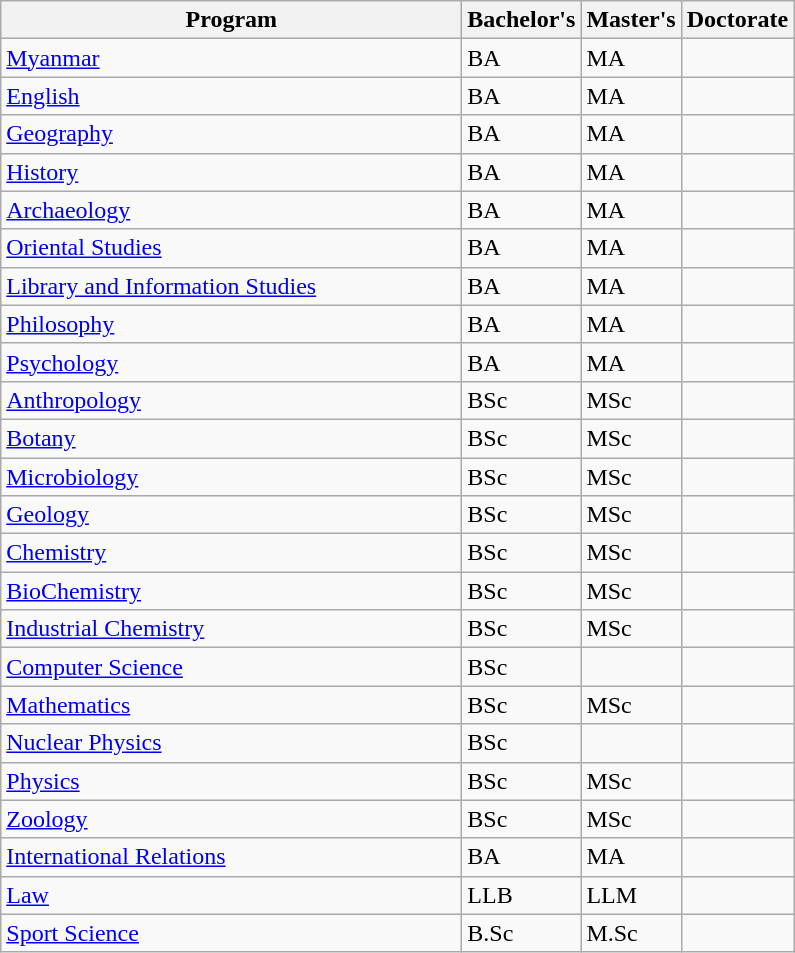<table class="wikitable">
<tr>
<th width="300">Program</th>
<th width="50">Bachelor's</th>
<th width="50">Master's</th>
<th width="50">Doctorate</th>
</tr>
<tr>
<td><a href='#'>Myanmar</a></td>
<td>BA</td>
<td>MA</td>
<td></td>
</tr>
<tr>
<td><a href='#'>English</a></td>
<td>BA</td>
<td>MA</td>
<td></td>
</tr>
<tr>
<td><a href='#'>Geography</a></td>
<td>BA</td>
<td>MA</td>
<td></td>
</tr>
<tr>
<td><a href='#'>History</a></td>
<td>BA</td>
<td>MA</td>
<td></td>
</tr>
<tr>
<td><a href='#'>Archaeology</a></td>
<td>BA</td>
<td>MA</td>
<td></td>
</tr>
<tr>
<td><a href='#'>Oriental Studies</a></td>
<td>BA</td>
<td>MA</td>
<td></td>
</tr>
<tr>
<td><a href='#'>Library and Information Studies</a></td>
<td>BA</td>
<td>MA</td>
<td></td>
</tr>
<tr>
<td><a href='#'>Philosophy</a></td>
<td>BA</td>
<td>MA</td>
<td></td>
</tr>
<tr>
<td><a href='#'>Psychology</a></td>
<td>BA</td>
<td>MA</td>
<td></td>
</tr>
<tr>
<td><a href='#'>Anthropology</a></td>
<td>BSc</td>
<td>MSc</td>
<td></td>
</tr>
<tr>
<td><a href='#'>Botany</a></td>
<td>BSc</td>
<td>MSc</td>
<td></td>
</tr>
<tr>
<td><a href='#'>Microbiology</a></td>
<td>BSc</td>
<td>MSc</td>
<td></td>
</tr>
<tr>
<td><a href='#'>Geology</a></td>
<td>BSc</td>
<td>MSc</td>
</tr>
<tr>
<td><a href='#'>Chemistry</a></td>
<td>BSc</td>
<td>MSc</td>
<td></td>
</tr>
<tr>
<td><a href='#'>BioChemistry</a></td>
<td>BSc</td>
<td>MSc</td>
<td></td>
</tr>
<tr>
<td><a href='#'>Industrial Chemistry</a></td>
<td>BSc</td>
<td>MSc</td>
<td></td>
</tr>
<tr>
<td><a href='#'>Computer Science</a></td>
<td>BSc</td>
<td></td>
<td></td>
</tr>
<tr>
<td><a href='#'>Mathematics</a></td>
<td>BSc</td>
<td>MSc</td>
<td></td>
</tr>
<tr>
<td><a href='#'>Nuclear Physics</a></td>
<td>BSc</td>
<td></td>
<td></td>
</tr>
<tr>
<td><a href='#'>Physics</a></td>
<td>BSc</td>
<td>MSc</td>
<td></td>
</tr>
<tr>
<td><a href='#'>Zoology</a></td>
<td>BSc</td>
<td>MSc</td>
<td></td>
</tr>
<tr>
<td><a href='#'>International Relations</a></td>
<td>BA</td>
<td>MA</td>
<td></td>
</tr>
<tr>
<td><a href='#'>Law</a></td>
<td>LLB</td>
<td>LLM</td>
<td></td>
</tr>
<tr>
<td><a href='#'>Sport Science</a></td>
<td>B.Sc</td>
<td>M.Sc</td>
<td></td>
</tr>
</table>
